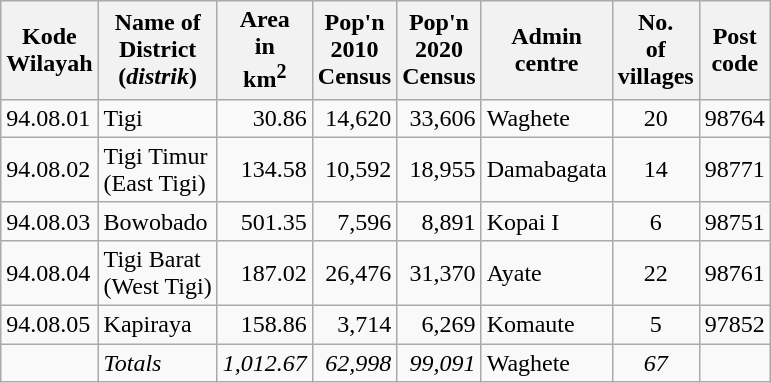<table class="wikitable">
<tr>
<th>Kode <br>Wilayah</th>
<th>Name of<br>District<br>(<em>distrik</em>)</th>
<th>Area<br> in <br>km<sup>2</sup></th>
<th>Pop'n <br>2010<br>Census</th>
<th>Pop'n <br>2020<br>Census</th>
<th>Admin<br>centre</th>
<th>No.<br> of<br>villages</th>
<th>Post<br>code</th>
</tr>
<tr>
<td>94.08.01</td>
<td>Tigi</td>
<td align="right">30.86</td>
<td align="right">14,620</td>
<td align="right">33,606</td>
<td>Waghete</td>
<td align="center">20</td>
<td>98764</td>
</tr>
<tr>
<td>94.08.02</td>
<td>Tigi Timur <br>(East Tigi)</td>
<td align="right">134.58</td>
<td align="right">10,592</td>
<td align="right">18,955</td>
<td>Damabagata</td>
<td align="center">14</td>
<td>98771</td>
</tr>
<tr>
<td>94.08.03</td>
<td>Bowobado</td>
<td align="right">501.35</td>
<td align="right">7,596</td>
<td align="right">8,891</td>
<td>Kopai I</td>
<td align="center">6</td>
<td>98751</td>
</tr>
<tr>
<td>94.08.04</td>
<td>Tigi Barat <br>(West Tigi)</td>
<td align="right">187.02</td>
<td align="right">26,476</td>
<td align="right">31,370</td>
<td>Ayate</td>
<td align="center">22</td>
<td>98761</td>
</tr>
<tr>
<td>94.08.05</td>
<td>Kapiraya</td>
<td align="right">158.86</td>
<td align="right">3,714</td>
<td align="right">6,269</td>
<td>Komaute</td>
<td align="center">5</td>
<td>97852</td>
</tr>
<tr>
<td></td>
<td><em>Totals</em></td>
<td align="right"><em>1,012.67</em></td>
<td align="right"><em>62,998</em></td>
<td align="right"><em>99,091</em></td>
<td>Waghete</td>
<td align="center"><em>67</em></td>
<td></td>
</tr>
</table>
